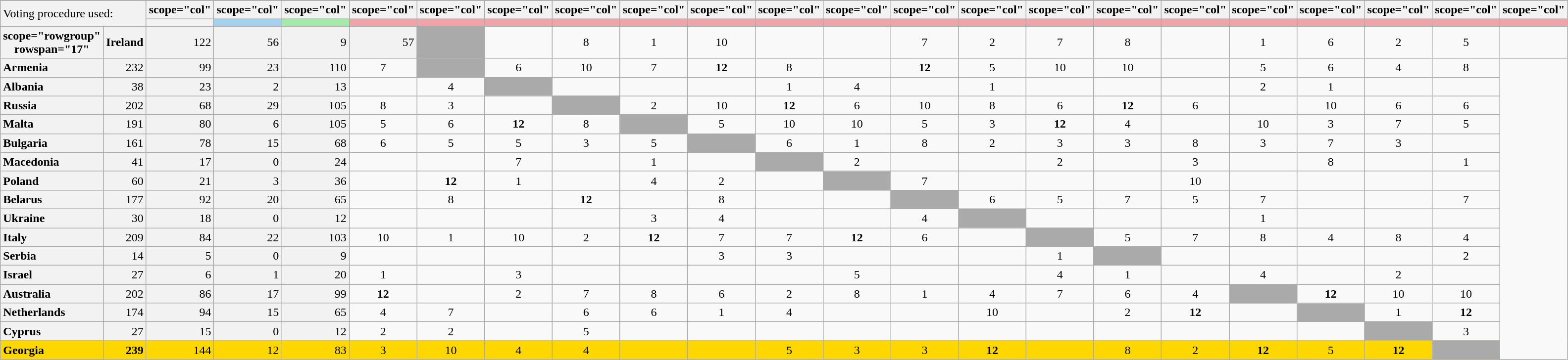<table class="wikitable plainrowheaders" style="text-align:center;">
<tr>
</tr>
<tr>
<td colspan="2" rowspan="2" style="text-align:left; background:#F2F2F2">Voting procedure used:<br></td>
<th>scope="col" </th>
<th>scope="col" </th>
<th>scope="col" </th>
<th>scope="col" </th>
<th>scope="col" </th>
<th>scope="col" </th>
<th>scope="col" </th>
<th>scope="col" </th>
<th>scope="col" </th>
<th>scope="col" </th>
<th>scope="col" </th>
<th>scope="col" </th>
<th>scope="col" </th>
<th>scope="col" </th>
<th>scope="col" </th>
<th>scope="col" </th>
<th>scope="col" </th>
<th>scope="col" </th>
<th>scope="col" </th>
<th>scope="col" </th>
<th>scope="col" </th>
</tr>
<tr>
<th style="height:2px; border-top:1px solid transparent;"></th>
<td style="background:#A4D1EF;"></td>
<td style="background:#A4EAA9;"></td>
<td style="background:#EFA4A9;"></td>
<td style="background:#EFA4A9;"></td>
<td style="background:#EFA4A9;"></td>
<td style="background:#EFA4A9;"></td>
<td style="background:#EFA4A9;"></td>
<td style="background:#EFA4A9;"></td>
<td style="background:#EFA4A9;"></td>
<td style="background:#EFA4A9;"></td>
<td style="background:#EFA4A9;"></td>
<td style="background:#EFA4A9;"></td>
<td style="background:#EFA4A9;"></td>
<td style="background:#EFA4A9;"></td>
<td style="background:#EFA4A9;"></td>
<td style="background:#EFA4A9;"></td>
<td style="background:#EFA4A9;"></td>
<td style="background:#EFA4A9;"></td>
<td style="background:#EFA4A9;"></td>
<td style="background:#EFA4A9;"></td>
</tr>
<tr>
<th>scope="rowgroup" rowspan="17" </th>
<th scope="row" style="text-align:left; background:#f2f2f2;">Ireland</th>
<td style="text-align:right; background:#f2f2f2;">122</td>
<td style="text-align:right; background:#f2f2f2;">56</td>
<td style="text-align:right; background:#f2f2f2;">9</td>
<td style="text-align:right; background:#f2f2f2;">57</td>
<td style="text-align:left; background:#aaa;"></td>
<td></td>
<td>8</td>
<td>1</td>
<td>10</td>
<td></td>
<td></td>
<td>7</td>
<td>2</td>
<td>7</td>
<td>8</td>
<td></td>
<td>1</td>
<td>6</td>
<td>2</td>
<td>5</td>
<td></td>
</tr>
<tr>
<th scope="row" style="text-align:left; background:#f2f2f2;">Armenia</th>
<td style="text-align:right; background:#f2f2f2;">232</td>
<td style="text-align:right; background:#f2f2f2;">99</td>
<td style="text-align:right; background:#f2f2f2;">23</td>
<td style="text-align:right; background:#f2f2f2;">110</td>
<td>7</td>
<td style="text-align:left; background:#aaa;"></td>
<td>6</td>
<td>10</td>
<td>7</td>
<td><strong>12</strong></td>
<td>8</td>
<td></td>
<td><strong>12</strong></td>
<td>5</td>
<td>10</td>
<td>10</td>
<td></td>
<td>5</td>
<td>6</td>
<td>4</td>
<td>8</td>
</tr>
<tr>
<th scope="row" style="text-align:left; background:#f2f2f2;">Albania</th>
<td style="text-align:right; background:#f2f2f2;">38</td>
<td style="text-align:right; background:#f2f2f2;">23</td>
<td style="text-align:right; background:#f2f2f2;">2</td>
<td style="text-align:right; background:#f2f2f2;">13</td>
<td></td>
<td>4</td>
<td style="text-align:left; background:#aaa;"></td>
<td></td>
<td></td>
<td></td>
<td>1</td>
<td>4</td>
<td></td>
<td>1</td>
<td></td>
<td></td>
<td></td>
<td>2</td>
<td>1</td>
<td></td>
<td></td>
</tr>
<tr>
<th scope="row" style="text-align:left; background:#f2f2f2;">Russia</th>
<td style="text-align:right; background:#f2f2f2;">202</td>
<td style="text-align:right; background:#f2f2f2;">68</td>
<td style="text-align:right; background:#f2f2f2;">29</td>
<td style="text-align:right; background:#f2f2f2;">105</td>
<td>8</td>
<td>3</td>
<td></td>
<td style="text-align:left; background:#aaa;"></td>
<td>2</td>
<td>10</td>
<td><strong>12</strong></td>
<td>6</td>
<td>10</td>
<td>8</td>
<td>6</td>
<td><strong>12</strong></td>
<td>6</td>
<td></td>
<td>10</td>
<td>6</td>
<td>6</td>
</tr>
<tr>
<th scope="row" style="text-align:left; background:#f2f2f2;">Malta</th>
<td style="text-align:right; background:#f2f2f2;">191</td>
<td style="text-align:right; background:#f2f2f2;">80</td>
<td style="text-align:right; background:#f2f2f2;">6</td>
<td style="text-align:right; background:#f2f2f2;">105</td>
<td>5</td>
<td>6</td>
<td><strong>12</strong></td>
<td>8</td>
<td style="text-align:left; background:#aaa;"></td>
<td>5</td>
<td>10</td>
<td>10</td>
<td>5</td>
<td>3</td>
<td><strong>12</strong></td>
<td>4</td>
<td></td>
<td>10</td>
<td>3</td>
<td>7</td>
<td>5</td>
</tr>
<tr>
<th scope="row" style="text-align:left; background:#f2f2f2;">Bulgaria</th>
<td style="text-align:right; background:#f2f2f2;">161</td>
<td style="text-align:right; background:#f2f2f2;">78</td>
<td style="text-align:right; background:#f2f2f2;">15</td>
<td style="text-align:right; background:#f2f2f2;">68</td>
<td>6</td>
<td>5</td>
<td>5</td>
<td>3</td>
<td>5</td>
<td style="text-align:left; background:#aaa;"></td>
<td>6</td>
<td>1</td>
<td>8</td>
<td>2</td>
<td>3</td>
<td>3</td>
<td>8</td>
<td>3</td>
<td>7</td>
<td>3</td>
<td></td>
</tr>
<tr>
<th scope="row" style="text-align:left; background:#f2f2f2;">Macedonia</th>
<td style="text-align:right; background:#f2f2f2;">41</td>
<td style="text-align:right; background:#f2f2f2;">17</td>
<td style="text-align:right; background:#f2f2f2;">0</td>
<td style="text-align:right; background:#f2f2f2;">24</td>
<td></td>
<td></td>
<td>7</td>
<td></td>
<td>1</td>
<td></td>
<td style="text-align:left; background:#aaa;"></td>
<td>2</td>
<td></td>
<td></td>
<td>2</td>
<td></td>
<td>3</td>
<td></td>
<td>8</td>
<td></td>
<td>1</td>
</tr>
<tr>
<th scope="row" style="text-align:left; background:#f2f2f2;">Poland</th>
<td style="text-align:right; background:#f2f2f2;">60</td>
<td style="text-align:right; background:#f2f2f2;">21</td>
<td style="text-align:right; background:#f2f2f2;">3</td>
<td style="text-align:right; background:#f2f2f2;">36</td>
<td></td>
<td><strong>12</strong></td>
<td>1</td>
<td></td>
<td>4</td>
<td>2</td>
<td></td>
<td style="text-align:left; background:#aaa;"></td>
<td>7</td>
<td></td>
<td></td>
<td></td>
<td>10</td>
<td></td>
<td></td>
<td></td>
<td></td>
</tr>
<tr>
<th scope="row" style="text-align:left; background:#f2f2f2;">Belarus</th>
<td style="text-align:right; background:#f2f2f2;">177</td>
<td style="text-align:right; background:#f2f2f2;">92</td>
<td style="text-align:right; background:#f2f2f2;">20</td>
<td style="text-align:right; background:#f2f2f2;">65</td>
<td></td>
<td>8</td>
<td></td>
<td><strong>12</strong></td>
<td></td>
<td>8</td>
<td></td>
<td></td>
<td style="text-align:left; background:#aaa;"></td>
<td>6</td>
<td>5</td>
<td>7</td>
<td>5</td>
<td>7</td>
<td></td>
<td></td>
<td>7</td>
</tr>
<tr>
<th scope="row" style="text-align:left; background:#f2f2f2;">Ukraine</th>
<td style="text-align:right; background:#f2f2f2;">30</td>
<td style="text-align:right; background:#f2f2f2;">18</td>
<td style="text-align:right; background:#f2f2f2;">0</td>
<td style="text-align:right; background:#f2f2f2;">12</td>
<td></td>
<td></td>
<td></td>
<td></td>
<td>3</td>
<td>4</td>
<td></td>
<td></td>
<td>4</td>
<td style="text-align:left; background:#aaa;"></td>
<td></td>
<td></td>
<td></td>
<td>1</td>
<td></td>
<td></td>
<td></td>
</tr>
<tr>
<th scope="row" style="text-align:left; background:#f2f2f2;">Italy</th>
<td style="text-align:right; background:#f2f2f2;">209</td>
<td style="text-align:right; background:#f2f2f2;">84</td>
<td style="text-align:right; background:#f2f2f2;">22</td>
<td style="text-align:right; background:#f2f2f2;">103</td>
<td>10</td>
<td>1</td>
<td>10</td>
<td>2</td>
<td><strong>12</strong></td>
<td>7</td>
<td>7</td>
<td><strong>12</strong></td>
<td>6</td>
<td></td>
<td style="text-align:left; background:#aaa;"></td>
<td>5</td>
<td>7</td>
<td>8</td>
<td>4</td>
<td>8</td>
<td>4</td>
</tr>
<tr>
<th scope="row" style="text-align:left; background:#f2f2f2;">Serbia</th>
<td style="text-align:right; background:#f2f2f2;">14</td>
<td style="text-align:right; background:#f2f2f2;">5</td>
<td style="text-align:right; background:#f2f2f2;">0</td>
<td style="text-align:right; background:#f2f2f2;">9</td>
<td></td>
<td></td>
<td></td>
<td></td>
<td></td>
<td>3</td>
<td>3</td>
<td></td>
<td></td>
<td></td>
<td>1</td>
<td style="text-align:left; background:#aaa;"></td>
<td></td>
<td></td>
<td></td>
<td></td>
<td>2</td>
</tr>
<tr>
<th scope="row" style="text-align:left; background:#f2f2f2;">Israel</th>
<td style="text-align:right; background:#f2f2f2;">27</td>
<td style="text-align:right; background:#f2f2f2;">6</td>
<td style="text-align:right; background:#f2f2f2;">1</td>
<td style="text-align:right; background:#f2f2f2;">20</td>
<td>1</td>
<td></td>
<td>3</td>
<td></td>
<td></td>
<td></td>
<td></td>
<td>5</td>
<td></td>
<td></td>
<td>4</td>
<td>1</td>
<td></td>
<td>4</td>
<td></td>
<td>2</td>
<td></td>
</tr>
<tr>
<th scope="row" style="text-align:left; background:#f2f2f2;">Australia</th>
<td style="text-align:right; background:#f2f2f2;">202</td>
<td style="text-align:right; background:#f2f2f2;">86</td>
<td style="text-align:right; background:#f2f2f2;">17</td>
<td style="text-align:right; background:#f2f2f2;">99</td>
<td><strong>12</strong></td>
<td></td>
<td>2</td>
<td>7</td>
<td>8</td>
<td>6</td>
<td>2</td>
<td>8</td>
<td>1</td>
<td>4</td>
<td>7</td>
<td>6</td>
<td>4</td>
<td style="text-align:left; background:#aaa;"></td>
<td><strong>12</strong></td>
<td>10</td>
<td>10</td>
</tr>
<tr>
<th scope="row" style="text-align:left; background:#f2f2f2;">Netherlands</th>
<td style="text-align:right; background:#f2f2f2;">174</td>
<td style="text-align:right; background:#f2f2f2;">94</td>
<td style="text-align:right; background:#f2f2f2;">15</td>
<td style="text-align:right; background:#f2f2f2;">65</td>
<td>4</td>
<td>7</td>
<td></td>
<td>6</td>
<td>6</td>
<td>1</td>
<td>4</td>
<td></td>
<td></td>
<td>10</td>
<td></td>
<td>2</td>
<td><strong>12</strong></td>
<td></td>
<td style="text-align:left; background:#aaa;"></td>
<td>1</td>
<td><strong>12</strong></td>
</tr>
<tr>
<th scope="row" style="text-align:left; background:#f2f2f2;">Cyprus</th>
<td style="text-align:right; background:#f2f2f2;">27</td>
<td style="text-align:right; background:#f2f2f2;">15</td>
<td style="text-align:right; background:#f2f2f2;">0</td>
<td style="text-align:right; background:#f2f2f2;">12</td>
<td>2</td>
<td>2</td>
<td></td>
<td>5</td>
<td></td>
<td></td>
<td></td>
<td></td>
<td></td>
<td></td>
<td></td>
<td></td>
<td></td>
<td></td>
<td></td>
<td style="text-align:left; background:#aaa;"></td>
<td>3</td>
</tr>
<tr style="background:gold;">
<th scope="row" style="text-align:left; font-weight:bold; background:gold;">Georgia</th>
<td style="text-align:right; font-weight:bold;">239</td>
<td style="text-align:right;">144</td>
<td style="text-align:right;">12</td>
<td style="text-align:right;">83</td>
<td>3</td>
<td>10</td>
<td>4</td>
<td>4</td>
<td></td>
<td></td>
<td>5</td>
<td>3</td>
<td>3</td>
<td><strong>12</strong></td>
<td></td>
<td>8</td>
<td>2</td>
<td><strong>12</strong></td>
<td>5</td>
<td><strong>12</strong></td>
<td style="text-align:left; background:#aaa;"></td>
</tr>
</table>
